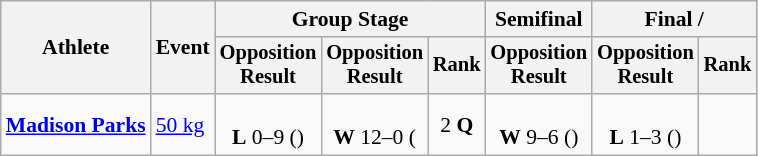<table class="wikitable" style="font-size:90%;">
<tr>
<th rowspan=2>Athlete</th>
<th rowspan=2>Event</th>
<th colspan=3>Group Stage</th>
<th>Semifinal</th>
<th colspan=2>Final / </th>
</tr>
<tr style="font-size: 95%">
<th>Opposition<br>Result</th>
<th>Opposition<br>Result</th>
<th>Rank</th>
<th>Opposition<br>Result</th>
<th>Opposition<br>Result</th>
<th>Rank</th>
</tr>
<tr align=center>
<td align=left><strong><a href='#'>Madison Parks</a></strong></td>
<td align=left><a href='#'>50 kg</a></td>
<td><br><strong>L</strong> 0–9 ()</td>
<td><br><strong>W</strong> 12–0 (</td>
<td>2 <strong>Q</strong></td>
<td><br><strong>W</strong> 9–6 ()</td>
<td><br><strong>L</strong> 1–3 ()</td>
<td></td>
</tr>
</table>
